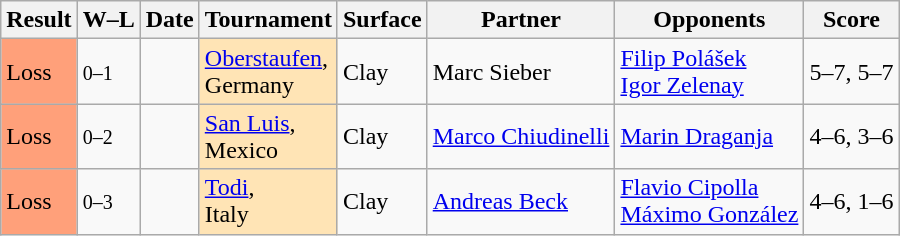<table class="sortable wikitable nowrap">
<tr>
<th>Result</th>
<th class="unsortable">W–L</th>
<th>Date</th>
<th>Tournament</th>
<th>Surface</th>
<th>Partner</th>
<th>Opponents</th>
<th class="unsortable">Score</th>
</tr>
<tr>
<td bgcolor=FFA07A>Loss</td>
<td><small>0–1</small></td>
<td></td>
<td bgcolor="moccasin"><a href='#'>Oberstaufen</a>, <br>Germany</td>
<td>Clay</td>
<td> Marc Sieber</td>
<td> <a href='#'>Filip Polášek</a><br> <a href='#'>Igor Zelenay</a></td>
<td>5–7, 5–7</td>
</tr>
<tr>
<td bgcolor=FFA07A>Loss</td>
<td><small>0–2</small></td>
<td><a href='#'></a></td>
<td bgcolor="moccasin"><a href='#'>San Luis</a>, <br>Mexico</td>
<td>Clay</td>
<td> <a href='#'>Marco Chiudinelli</a></td>
<td> <a href='#'>Marin Draganja</a><br></td>
<td>4–6, 3–6</td>
</tr>
<tr>
<td bgcolor=FFA07A>Loss</td>
<td><small>0–3</small></td>
<td><a href='#'></a></td>
<td bgcolor="moccasin"><a href='#'>Todi</a>, <br>Italy</td>
<td>Clay</td>
<td> <a href='#'>Andreas Beck</a></td>
<td> <a href='#'>Flavio Cipolla</a><br> <a href='#'>Máximo González</a></td>
<td>4–6, 1–6</td>
</tr>
</table>
